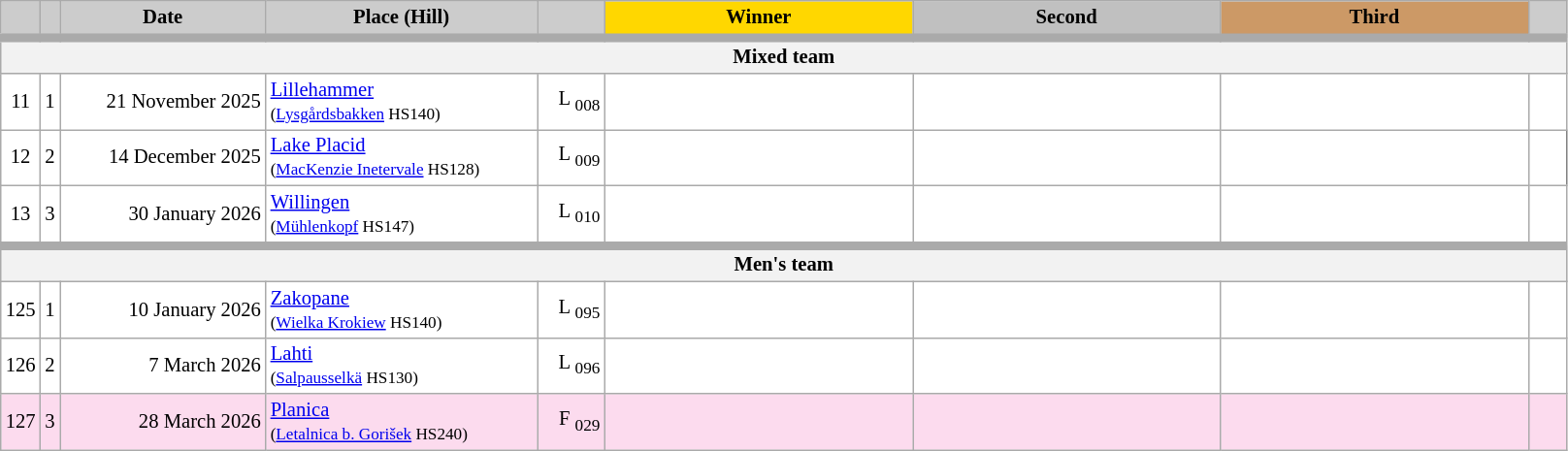<table class="wikitable plainrowheaders" style="background:#fff; font-size:86%; line-height:16px; border:grey solid 1px; border-collapse:collapse;">
<tr>
<th scope="col" style="background:#ccc; width=30 px;"></th>
<th scope="col" style="background:#ccc; width=30 px;"></th>
<th scope="col" style="background:#ccc; width:135px;">Date</th>
<th scope="col" style="background:#ccc; width:180px;">Place (Hill)</th>
<th scope="col" style="background:#ccc; width:40px;"></th>
<th scope="col" style="background:gold; width:205px;">Winner</th>
<th scope="col" style="background:silver; width:205px;">Second</th>
<th scope="col" style="background:#c96; width:205px;">Third</th>
<th scope="col" style="background:#ccc; width:20px;"></th>
</tr>
<tr style="background:#EEEEEE;">
<th scope="col" colspan=9 width=40px style="border-top-width:6px"><strong>Mixed team</strong></th>
</tr>
<tr>
<td align="center">11</td>
<td align="center">1</td>
<td align="right">21 November 2025</td>
<td> <a href='#'>Lillehammer</a><br><small>(<a href='#'>Lysgårdsbakken</a> HS140)</small></td>
<td align="right">L <sub>008</sub></td>
<td></td>
<td></td>
<td></td>
<td></td>
</tr>
<tr>
<td align="center">12</td>
<td align="center">2</td>
<td align="right">14 December 2025</td>
<td> <a href='#'>Lake Placid</a><br><small>(<a href='#'>MacKenzie Inetervale</a> HS128)</small></td>
<td align="right">L <sub>009</sub></td>
<td></td>
<td></td>
<td></td>
</tr>
<tr>
<td align="center">13</td>
<td align="center">3</td>
<td align="right">30 January 2026</td>
<td> <a href='#'>Willingen</a><br><small>(<a href='#'>Mühlenkopf</a> HS147)</small></td>
<td align="right">L <sub>010</sub></td>
<td></td>
<td></td>
<td></td>
<td></td>
</tr>
<tr style="background:#EEEEEE;">
<th scope="col" colspan=9 width=40px style="border-top-width:6px"><strong>Men's team</strong></th>
</tr>
<tr>
<td align="center">125</td>
<td align="center">1</td>
<td align="right">10 January 2026</td>
<td> <a href='#'>Zakopane</a><br><small>(<a href='#'>Wielka Krokiew</a> HS140)</small></td>
<td align="right">L <sub>095</sub></td>
<td></td>
<td></td>
<td></td>
<td></td>
</tr>
<tr>
<td align="center">126</td>
<td align="center">2</td>
<td align="right">7 March 2026</td>
<td> <a href='#'>Lahti</a><br><small>(<a href='#'>Salpausselkä</a> HS130)</small></td>
<td align="right">L <sub>096</sub></td>
<td></td>
<td></td>
<td></td>
<td></td>
</tr>
<tr bgcolor="#fcdbee">
<td align="center">127</td>
<td align="center">3</td>
<td align="right">28 March 2026</td>
<td> <a href='#'>Planica</a><br><small>(<a href='#'>Letalnica b. Gorišek</a> HS240)</small></td>
<td align="right">F <sub>029</sub></td>
<td></td>
<td></td>
<td></td>
<td></td>
</tr>
</table>
